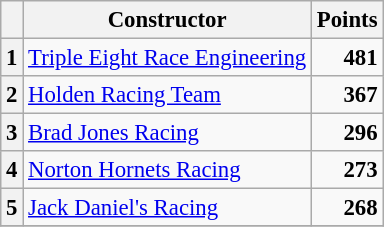<table class="wikitable" style="font-size: 95%;">
<tr>
<th></th>
<th>Constructor</th>
<th>Points</th>
</tr>
<tr>
<th>1</th>
<td><a href='#'>Triple Eight Race Engineering</a></td>
<td align="right"><strong>481</strong></td>
</tr>
<tr>
<th>2</th>
<td><a href='#'>Holden Racing Team</a></td>
<td align="right"><strong>367</strong></td>
</tr>
<tr>
<th>3</th>
<td><a href='#'>Brad Jones Racing</a></td>
<td align="right"><strong>296</strong></td>
</tr>
<tr>
<th>4</th>
<td><a href='#'>Norton Hornets Racing</a></td>
<td align="right"><strong>273</strong></td>
</tr>
<tr>
<th>5</th>
<td><a href='#'>Jack Daniel's Racing</a></td>
<td align="right"><strong>268</strong></td>
</tr>
<tr>
</tr>
</table>
